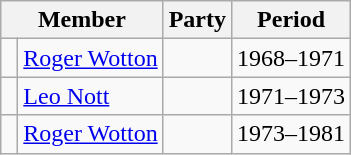<table class="wikitable">
<tr>
<th colspan="2">Member</th>
<th>Party</th>
<th>Period</th>
</tr>
<tr>
<td> </td>
<td><a href='#'>Roger Wotton</a></td>
<td></td>
<td>1968–1971</td>
</tr>
<tr>
<td> </td>
<td><a href='#'>Leo Nott</a></td>
<td></td>
<td>1971–1973</td>
</tr>
<tr>
<td> </td>
<td><a href='#'>Roger Wotton</a></td>
<td></td>
<td>1973–1981</td>
</tr>
</table>
